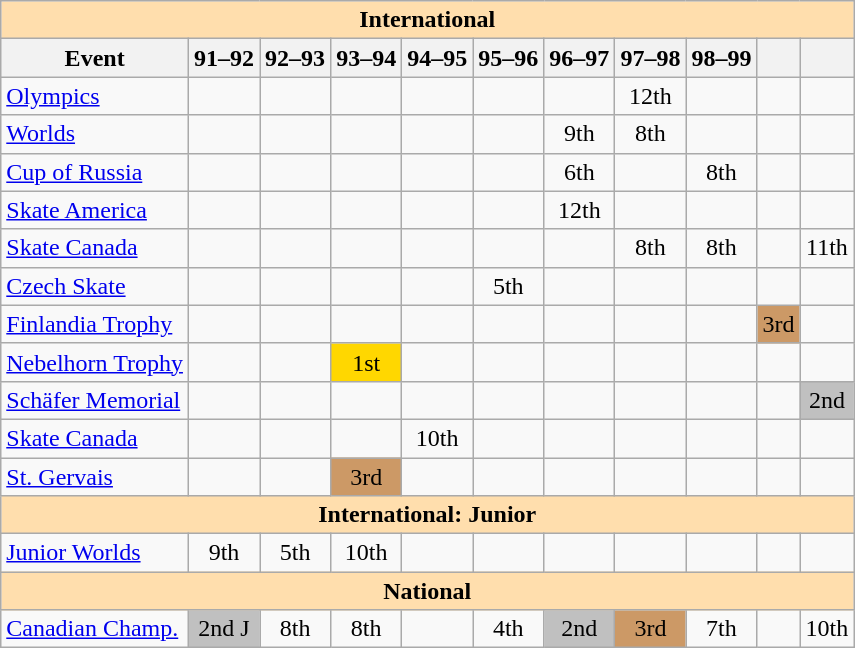<table class="wikitable" style="text-align:center">
<tr>
<th colspan="11" style="background-color: #ffdead; " align="center">International</th>
</tr>
<tr>
<th>Event</th>
<th>91–92</th>
<th>92–93</th>
<th>93–94</th>
<th>94–95</th>
<th>95–96</th>
<th>96–97</th>
<th>97–98</th>
<th>98–99</th>
<th></th>
<th></th>
</tr>
<tr>
<td align=left><a href='#'>Olympics</a></td>
<td></td>
<td></td>
<td></td>
<td></td>
<td></td>
<td></td>
<td>12th</td>
<td></td>
<td></td>
<td></td>
</tr>
<tr>
<td align=left><a href='#'>Worlds</a></td>
<td></td>
<td></td>
<td></td>
<td></td>
<td></td>
<td>9th</td>
<td>8th</td>
<td></td>
<td></td>
<td></td>
</tr>
<tr>
<td align=left> <a href='#'>Cup of Russia</a></td>
<td></td>
<td></td>
<td></td>
<td></td>
<td></td>
<td>6th</td>
<td></td>
<td>8th</td>
<td></td>
<td></td>
</tr>
<tr>
<td align=left> <a href='#'>Skate America</a></td>
<td></td>
<td></td>
<td></td>
<td></td>
<td></td>
<td>12th</td>
<td></td>
<td></td>
<td></td>
<td></td>
</tr>
<tr>
<td align=left> <a href='#'>Skate Canada</a></td>
<td></td>
<td></td>
<td></td>
<td></td>
<td></td>
<td></td>
<td>8th</td>
<td>8th</td>
<td></td>
<td>11th</td>
</tr>
<tr>
<td align=left><a href='#'>Czech Skate</a></td>
<td></td>
<td></td>
<td></td>
<td></td>
<td>5th</td>
<td></td>
<td></td>
<td></td>
<td></td>
<td></td>
</tr>
<tr>
<td align=left><a href='#'>Finlandia Trophy</a></td>
<td></td>
<td></td>
<td></td>
<td></td>
<td></td>
<td></td>
<td></td>
<td></td>
<td bgcolor=cc9966>3rd</td>
<td></td>
</tr>
<tr>
<td align=left><a href='#'>Nebelhorn Trophy</a></td>
<td></td>
<td></td>
<td bgcolor=gold>1st</td>
<td></td>
<td></td>
<td></td>
<td></td>
<td></td>
<td></td>
<td></td>
</tr>
<tr>
<td align=left><a href='#'>Schäfer Memorial</a></td>
<td></td>
<td></td>
<td></td>
<td></td>
<td></td>
<td></td>
<td></td>
<td></td>
<td></td>
<td bgcolor=silver>2nd</td>
</tr>
<tr>
<td align=left><a href='#'>Skate Canada</a></td>
<td></td>
<td></td>
<td></td>
<td>10th</td>
<td></td>
<td></td>
<td></td>
<td></td>
<td></td>
<td></td>
</tr>
<tr>
<td align=left><a href='#'>St. Gervais</a></td>
<td></td>
<td></td>
<td bgcolor=cc9966>3rd</td>
<td></td>
<td></td>
<td></td>
<td></td>
<td></td>
<td></td>
<td></td>
</tr>
<tr>
<th colspan="11" style="background-color: #ffdead; " align="center">International: Junior</th>
</tr>
<tr>
<td align=left><a href='#'>Junior Worlds</a></td>
<td>9th</td>
<td>5th</td>
<td>10th</td>
<td></td>
<td></td>
<td></td>
<td></td>
<td></td>
<td></td>
<td></td>
</tr>
<tr>
<th colspan="11" style="background-color: #ffdead; " align="center">National</th>
</tr>
<tr>
<td align=left><a href='#'>Canadian Champ.</a></td>
<td bgcolor="silver">2nd J</td>
<td>8th</td>
<td>8th</td>
<td></td>
<td>4th</td>
<td bgcolor=silver>2nd</td>
<td bgcolor=cc9966>3rd</td>
<td>7th</td>
<td></td>
<td>10th</td>
</tr>
</table>
